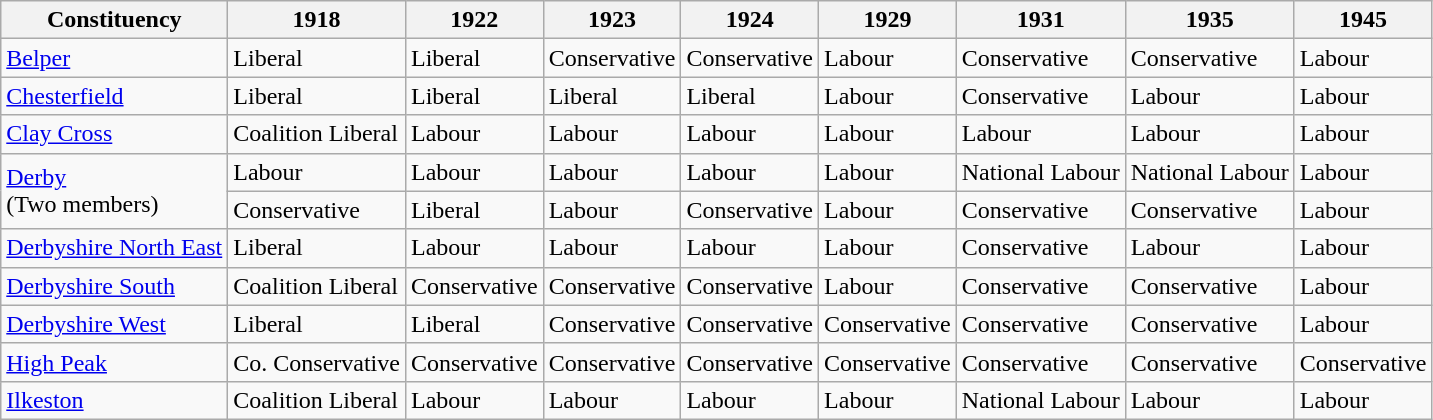<table class="wikitable">
<tr>
<th>Constituency</th>
<th>1918</th>
<th>1922</th>
<th>1923</th>
<th>1924</th>
<th>1929</th>
<th>1931</th>
<th>1935</th>
<th>1945</th>
</tr>
<tr>
<td><a href='#'>Belper</a></td>
<td bgcolor=>Liberal</td>
<td bgcolor=>Liberal</td>
<td bgcolor=>Conservative</td>
<td bgcolor=>Conservative</td>
<td bgcolor=>Labour</td>
<td bgcolor=>Conservative</td>
<td bgcolor=>Conservative</td>
<td bgcolor=>Labour</td>
</tr>
<tr>
<td><a href='#'>Chesterfield</a></td>
<td bgcolor=>Liberal</td>
<td bgcolor=>Liberal</td>
<td bgcolor=>Liberal</td>
<td bgcolor=>Liberal</td>
<td bgcolor=>Labour</td>
<td bgcolor=>Conservative</td>
<td bgcolor=>Labour</td>
<td bgcolor=>Labour</td>
</tr>
<tr>
<td><a href='#'>Clay Cross</a></td>
<td bgcolor=>Coalition Liberal</td>
<td bgcolor=>Labour</td>
<td bgcolor=>Labour</td>
<td bgcolor=>Labour</td>
<td bgcolor=>Labour</td>
<td bgcolor=>Labour</td>
<td bgcolor=>Labour</td>
<td bgcolor=>Labour</td>
</tr>
<tr>
<td rowspan="2"><a href='#'>Derby</a><br>(Two members)</td>
<td bgcolor=>Labour</td>
<td bgcolor=>Labour</td>
<td bgcolor=>Labour</td>
<td bgcolor=>Labour</td>
<td bgcolor=>Labour</td>
<td bgcolor=>National Labour</td>
<td bgcolor=>National Labour</td>
<td bgcolor=>Labour</td>
</tr>
<tr>
<td bgcolor=>Conservative</td>
<td bgcolor=>Liberal</td>
<td bgcolor=>Labour</td>
<td bgcolor=>Conservative</td>
<td bgcolor=>Labour</td>
<td bgcolor=>Conservative</td>
<td bgcolor=>Conservative</td>
<td bgcolor=>Labour</td>
</tr>
<tr>
<td><a href='#'>Derbyshire North East</a></td>
<td bgcolor=>Liberal</td>
<td bgcolor=>Labour</td>
<td bgcolor=>Labour</td>
<td bgcolor=>Labour</td>
<td bgcolor=>Labour</td>
<td bgcolor=>Conservative</td>
<td bgcolor=>Labour</td>
<td bgcolor=>Labour</td>
</tr>
<tr>
<td><a href='#'>Derbyshire South</a></td>
<td bgcolor=>Coalition Liberal</td>
<td bgcolor=>Conservative</td>
<td bgcolor=>Conservative</td>
<td bgcolor=>Conservative</td>
<td bgcolor=>Labour</td>
<td bgcolor=>Conservative</td>
<td bgcolor=>Conservative</td>
<td bgcolor=>Labour</td>
</tr>
<tr>
<td><a href='#'>Derbyshire West</a></td>
<td bgcolor=>Liberal</td>
<td bgcolor=>Liberal</td>
<td bgcolor=>Conservative</td>
<td bgcolor=>Conservative</td>
<td bgcolor=>Conservative</td>
<td bgcolor=>Conservative</td>
<td bgcolor=>Conservative</td>
<td bgcolor=>Labour</td>
</tr>
<tr>
<td><a href='#'>High Peak</a></td>
<td bgcolor=>Co. Conservative</td>
<td bgcolor=>Conservative</td>
<td bgcolor=>Conservative</td>
<td bgcolor=>Conservative</td>
<td bgcolor=>Conservative</td>
<td bgcolor=>Conservative</td>
<td bgcolor=>Conservative</td>
<td bgcolor=>Conservative</td>
</tr>
<tr>
<td><a href='#'>Ilkeston</a></td>
<td bgcolor=>Coalition Liberal</td>
<td bgcolor=>Labour</td>
<td bgcolor=>Labour</td>
<td bgcolor=>Labour</td>
<td bgcolor=>Labour</td>
<td bgcolor=>National Labour</td>
<td bgcolor=>Labour</td>
<td bgcolor=>Labour</td>
</tr>
</table>
